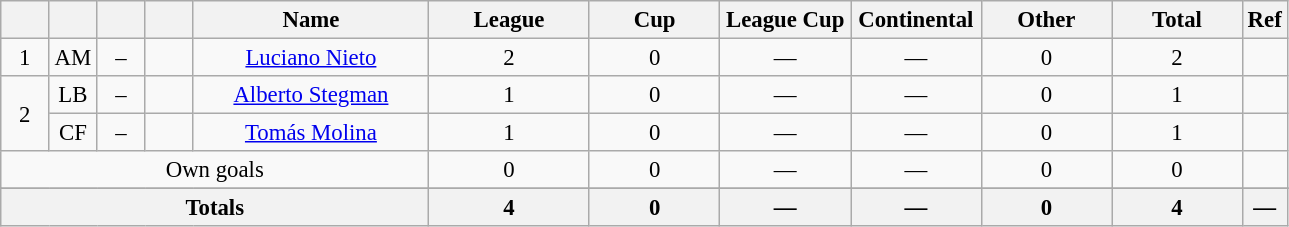<table class="wikitable sortable" style="font-size: 95%; text-align: center;">
<tr>
<th style="width:25px; background:#; color:;"></th>
<th style="width:25px; background:#; color:;"></th>
<th style="width:25px; background:#; color:;"></th>
<th style="width:25px; background:#; color:;"></th>
<th style="width:150px; background:#; color:;">Name</th>
<th style="width:100px; background:#; color:;">League</th>
<th style="width:80px; background:#; color:;">Cup</th>
<th style="width:80px; background:#; color:;">League Cup</th>
<th style="width:80px; background:#; color:;">Continental</th>
<th style="width:80px; background:#; color:;">Other</th>
<th style="width:80px; background:#; color:;"><strong>Total</strong></th>
<th style="width:10px; background:#; color:;"><strong>Ref</strong></th>
</tr>
<tr>
<td>1</td>
<td>AM</td>
<td>–</td>
<td></td>
<td data-sort-value="Nieto, Luciano"><a href='#'>Luciano Nieto</a></td>
<td>2</td>
<td>0</td>
<td>—</td>
<td>—</td>
<td>0</td>
<td>2</td>
<td></td>
</tr>
<tr>
<td rowspan=2>2</td>
<td>LB</td>
<td>–</td>
<td></td>
<td data-sort-value="Stegman, Alberto"><a href='#'>Alberto Stegman</a></td>
<td>1</td>
<td>0</td>
<td>—</td>
<td>—</td>
<td>0</td>
<td>1</td>
<td></td>
</tr>
<tr>
<td>CF</td>
<td>–</td>
<td></td>
<td data-sort-value="Molina, Tomás"><a href='#'>Tomás Molina</a></td>
<td>1</td>
<td>0</td>
<td>—</td>
<td>—</td>
<td>0</td>
<td>1</td>
<td></td>
</tr>
<tr>
<td colspan="5">Own goals</td>
<td>0</td>
<td>0</td>
<td>—</td>
<td>—</td>
<td>0</td>
<td>0</td>
<td></td>
</tr>
<tr>
</tr>
<tr class="sortbottom">
</tr>
<tr class="sortbottom">
<th colspan=5><strong>Totals</strong></th>
<th><strong>4</strong></th>
<th><strong>0</strong></th>
<th><strong>—</strong></th>
<th><strong>—</strong></th>
<th><strong>0</strong></th>
<th><strong>4</strong></th>
<th><strong>—</strong></th>
</tr>
</table>
